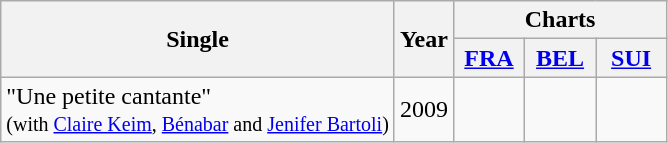<table class="wikitable" style="text-align:left;">
<tr>
<th rowspan="2">Single</th>
<th rowspan="2">Year</th>
<th colspan="4">Charts</th>
</tr>
<tr>
<th width="40"><a href='#'>FRA</a></th>
<th width="40"><a href='#'>BEL</a></th>
<th width="40"><a href='#'>SUI</a></th>
</tr>
<tr>
<td>"Une petite cantante" <br><small>(with <a href='#'>Claire Keim</a>, <a href='#'>Bénabar</a> and <a href='#'>Jenifer Bartoli</a>)</small></td>
<td>2009</td>
<td></td>
<td></td>
<td></td>
</tr>
</table>
